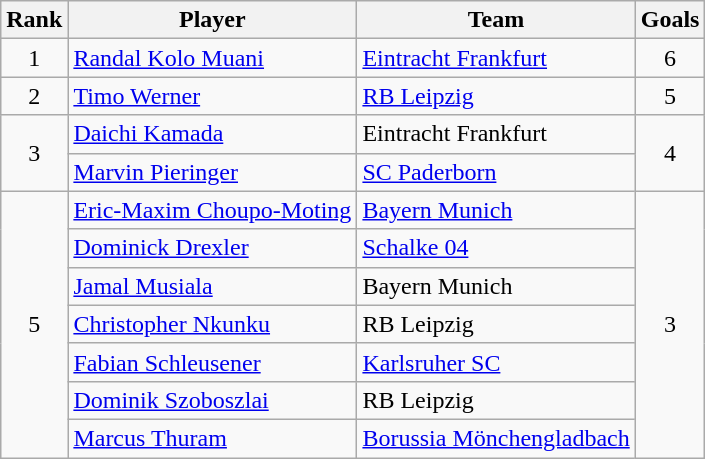<table class="wikitable sortable" style="text-align:center;">
<tr>
<th>Rank</th>
<th>Player</th>
<th>Team</th>
<th>Goals</th>
</tr>
<tr>
<td>1</td>
<td style="text-align:left;"> <a href='#'>Randal Kolo Muani</a></td>
<td style="text-align:left;"><a href='#'>Eintracht Frankfurt</a></td>
<td>6</td>
</tr>
<tr>
<td>2</td>
<td style="text-align:left;"> <a href='#'>Timo Werner</a></td>
<td style="text-align:left;"><a href='#'>RB Leipzig</a></td>
<td>5</td>
</tr>
<tr>
<td rowspan="2">3</td>
<td style="text-align:left;"> <a href='#'>Daichi Kamada</a></td>
<td style="text-align:left;">Eintracht Frankfurt</td>
<td rowspan="2">4</td>
</tr>
<tr>
<td style="text-align:left;"> <a href='#'>Marvin Pieringer</a></td>
<td style="text-align:left;"><a href='#'>SC Paderborn</a></td>
</tr>
<tr>
<td rowspan="7">5</td>
<td style="text-align:left;"> <a href='#'>Eric-Maxim Choupo-Moting</a></td>
<td style="text-align:left;"><a href='#'>Bayern Munich</a></td>
<td rowspan="7">3</td>
</tr>
<tr>
<td style="text-align:left;"> <a href='#'>Dominick Drexler</a></td>
<td style="text-align:left;"><a href='#'>Schalke 04</a></td>
</tr>
<tr>
<td style="text-align:left;"> <a href='#'>Jamal Musiala</a></td>
<td style="text-align:left;">Bayern Munich</td>
</tr>
<tr>
<td style="text-align:left;"> <a href='#'>Christopher Nkunku</a></td>
<td style="text-align:left;">RB Leipzig</td>
</tr>
<tr>
<td style="text-align:left;"> <a href='#'>Fabian Schleusener</a></td>
<td style="text-align:left;"><a href='#'>Karlsruher SC</a></td>
</tr>
<tr>
<td style="text-align:left;"> <a href='#'>Dominik Szoboszlai</a></td>
<td style="text-align:left;">RB Leipzig</td>
</tr>
<tr>
<td style="text-align:left;"> <a href='#'>Marcus Thuram</a></td>
<td style="text-align:left;"><a href='#'>Borussia Mönchengladbach</a></td>
</tr>
</table>
